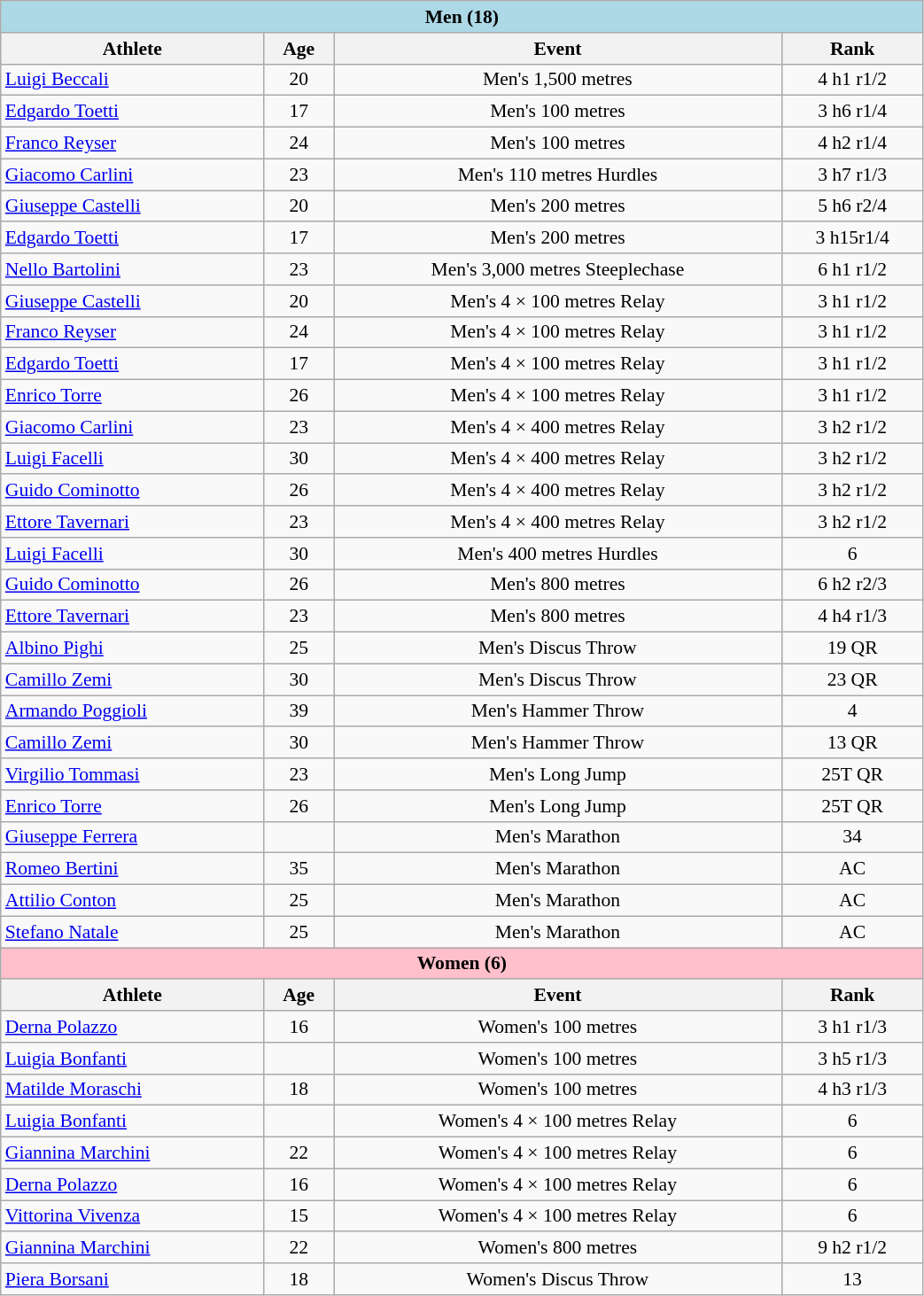<table class="wikitable" width=55% style="font-size:90%; text-align:center;">
<tr>
<td colspan=4 bgcolor=lightblue><strong>Men (18)</strong></td>
</tr>
<tr>
<th>Athlete</th>
<th>Age</th>
<th>Event</th>
<th>Rank</th>
</tr>
<tr>
<td align=left><a href='#'>Luigi Beccali</a></td>
<td>20</td>
<td>Men's 1,500 metres</td>
<td>4 h1 r1/2</td>
</tr>
<tr>
<td align=left><a href='#'>Edgardo Toetti</a></td>
<td>17</td>
<td>Men's 100 metres</td>
<td>3 h6 r1/4</td>
</tr>
<tr>
<td align=left><a href='#'>Franco Reyser</a></td>
<td>24</td>
<td>Men's 100 metres</td>
<td>4 h2 r1/4</td>
</tr>
<tr>
<td align=left><a href='#'>Giacomo Carlini</a></td>
<td>23</td>
<td>Men's 110 metres Hurdles</td>
<td>3 h7 r1/3</td>
</tr>
<tr>
<td align=left><a href='#'>Giuseppe Castelli</a></td>
<td>20</td>
<td>Men's 200 metres</td>
<td>5 h6 r2/4</td>
</tr>
<tr>
<td align=left><a href='#'>Edgardo Toetti</a></td>
<td>17</td>
<td>Men's 200 metres</td>
<td>3 h15r1/4</td>
</tr>
<tr>
<td align=left><a href='#'>Nello Bartolini</a></td>
<td>23</td>
<td>Men's 3,000 metres Steeplechase</td>
<td>6 h1 r1/2</td>
</tr>
<tr>
<td align=left><a href='#'>Giuseppe Castelli</a></td>
<td>20</td>
<td>Men's 4 × 100 metres Relay</td>
<td>3 h1 r1/2</td>
</tr>
<tr>
<td align=left><a href='#'>Franco Reyser</a></td>
<td>24</td>
<td>Men's 4 × 100 metres Relay</td>
<td>3 h1 r1/2</td>
</tr>
<tr>
<td align=left><a href='#'>Edgardo Toetti</a></td>
<td>17</td>
<td>Men's 4 × 100 metres Relay</td>
<td>3 h1 r1/2</td>
</tr>
<tr>
<td align=left><a href='#'>Enrico Torre</a></td>
<td>26</td>
<td>Men's 4 × 100 metres Relay</td>
<td>3 h1 r1/2</td>
</tr>
<tr>
<td align=left><a href='#'>Giacomo Carlini</a></td>
<td>23</td>
<td>Men's 4 × 400 metres Relay</td>
<td>3 h2 r1/2</td>
</tr>
<tr>
<td align=left><a href='#'>Luigi Facelli</a></td>
<td>30</td>
<td>Men's 4 × 400 metres Relay</td>
<td>3 h2 r1/2</td>
</tr>
<tr>
<td align=left><a href='#'>Guido Cominotto</a></td>
<td>26</td>
<td>Men's 4 × 400 metres Relay</td>
<td>3 h2 r1/2</td>
</tr>
<tr>
<td align=left><a href='#'>Ettore Tavernari</a></td>
<td>23</td>
<td>Men's 4 × 400 metres Relay</td>
<td>3 h2 r1/2</td>
</tr>
<tr>
<td align=left><a href='#'>Luigi Facelli</a></td>
<td>30</td>
<td>Men's 400 metres Hurdles</td>
<td>6</td>
</tr>
<tr>
<td align=left><a href='#'>Guido Cominotto</a></td>
<td>26</td>
<td>Men's 800 metres</td>
<td>6 h2 r2/3</td>
</tr>
<tr>
<td align=left><a href='#'>Ettore Tavernari</a></td>
<td>23</td>
<td>Men's 800 metres</td>
<td>4 h4 r1/3</td>
</tr>
<tr>
<td align=left><a href='#'>Albino Pighi</a></td>
<td>25</td>
<td>Men's Discus Throw</td>
<td>19 QR</td>
</tr>
<tr>
<td align=left><a href='#'>Camillo Zemi</a></td>
<td>30</td>
<td>Men's Discus Throw</td>
<td>23 QR</td>
</tr>
<tr>
<td align=left><a href='#'>Armando Poggioli</a></td>
<td>39</td>
<td>Men's Hammer Throw</td>
<td>4</td>
</tr>
<tr>
<td align=left><a href='#'>Camillo Zemi</a></td>
<td>30</td>
<td>Men's Hammer Throw</td>
<td>13 QR</td>
</tr>
<tr>
<td align=left><a href='#'>Virgilio Tommasi</a></td>
<td>23</td>
<td>Men's Long Jump</td>
<td>25T QR</td>
</tr>
<tr>
<td align=left><a href='#'>Enrico Torre</a></td>
<td>26</td>
<td>Men's Long Jump</td>
<td>25T QR</td>
</tr>
<tr>
<td align=left><a href='#'>Giuseppe Ferrera</a></td>
<td></td>
<td>Men's Marathon</td>
<td>34</td>
</tr>
<tr>
<td align=left><a href='#'>Romeo Bertini</a></td>
<td>35</td>
<td>Men's Marathon</td>
<td>AC</td>
</tr>
<tr>
<td align=left><a href='#'>Attilio Conton</a></td>
<td>25</td>
<td>Men's Marathon</td>
<td>AC</td>
</tr>
<tr>
<td align=left><a href='#'>Stefano Natale</a></td>
<td>25</td>
<td>Men's Marathon</td>
<td>AC</td>
</tr>
<tr>
<td colspan=4 bgcolor=pink><strong>Women (6)</strong></td>
</tr>
<tr>
<th>Athlete</th>
<th>Age</th>
<th>Event</th>
<th>Rank</th>
</tr>
<tr>
<td align=left><a href='#'>Derna Polazzo</a></td>
<td>16</td>
<td>Women's 100 metres</td>
<td>3 h1 r1/3</td>
</tr>
<tr>
<td align=left><a href='#'>Luigia Bonfanti</a></td>
<td></td>
<td>Women's 100 metres</td>
<td>3 h5 r1/3</td>
</tr>
<tr>
<td align=left><a href='#'>Matilde Moraschi</a></td>
<td>18</td>
<td>Women's 100 metres</td>
<td>4 h3 r1/3</td>
</tr>
<tr>
<td align=left><a href='#'>Luigia Bonfanti</a></td>
<td></td>
<td>Women's 4 × 100 metres Relay</td>
<td>6</td>
</tr>
<tr>
<td align=left><a href='#'>Giannina Marchini</a></td>
<td>22</td>
<td>Women's 4 × 100 metres Relay</td>
<td>6</td>
</tr>
<tr>
<td align=left><a href='#'>Derna Polazzo</a></td>
<td>16</td>
<td>Women's 4 × 100 metres Relay</td>
<td>6</td>
</tr>
<tr>
<td align=left><a href='#'>Vittorina Vivenza</a></td>
<td>15</td>
<td>Women's 4 × 100 metres Relay</td>
<td>6</td>
</tr>
<tr>
<td align=left><a href='#'>Giannina Marchini</a></td>
<td>22</td>
<td>Women's 800 metres</td>
<td>9 h2 r1/2</td>
</tr>
<tr>
<td align=left><a href='#'>Piera Borsani</a></td>
<td>18</td>
<td>Women's Discus Throw</td>
<td>13</td>
</tr>
</table>
